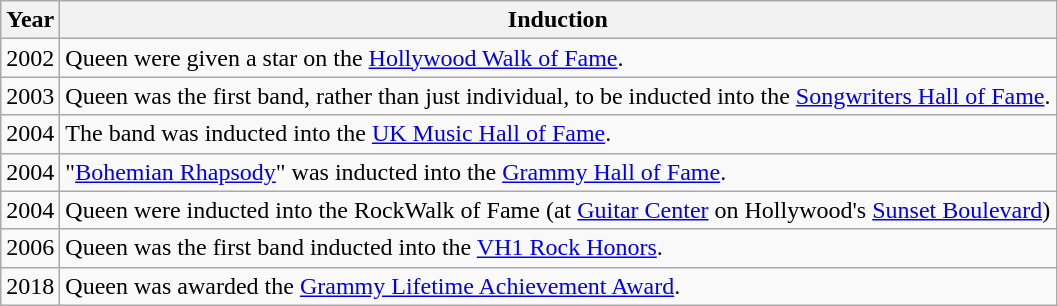<table class="wikitable sortable">
<tr>
<th>Year</th>
<th>Induction</th>
</tr>
<tr>
<td>2002</td>
<td>Queen were given a star on the <a href='#'>Hollywood Walk of Fame</a>.</td>
</tr>
<tr>
<td>2003</td>
<td>Queen was the first band, rather than just individual, to be inducted into the <a href='#'>Songwriters Hall of Fame</a>.</td>
</tr>
<tr>
<td>2004</td>
<td>The band was inducted into the <a href='#'>UK Music Hall of Fame</a>.</td>
</tr>
<tr>
<td>2004</td>
<td>"<a href='#'>Bohemian Rhapsody</a>" was inducted into the <a href='#'>Grammy Hall of Fame</a>.</td>
</tr>
<tr>
<td>2004</td>
<td>Queen were inducted into the RockWalk of Fame (at <a href='#'>Guitar Center</a> on Hollywood's <a href='#'>Sunset Boulevard</a>)</td>
</tr>
<tr>
<td>2006</td>
<td>Queen was the first band inducted into the <a href='#'>VH1 Rock Honors</a>.</td>
</tr>
<tr>
<td>2018</td>
<td>Queen was awarded the <a href='#'>Grammy Lifetime Achievement Award</a>.</td>
</tr>
</table>
